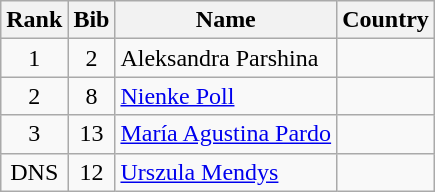<table class="wikitable" style="text-align:center;">
<tr>
<th>Rank</th>
<th>Bib</th>
<th>Name</th>
<th>Country</th>
</tr>
<tr>
<td>1</td>
<td>2</td>
<td align=left>Aleksandra Parshina</td>
<td align=left></td>
</tr>
<tr>
<td>2</td>
<td>8</td>
<td align=left><a href='#'>Nienke Poll</a></td>
<td align=left></td>
</tr>
<tr>
<td>3</td>
<td>13</td>
<td align=left><a href='#'>María Agustina Pardo</a></td>
<td align=left></td>
</tr>
<tr>
<td>DNS</td>
<td>12</td>
<td align=left><a href='#'>Urszula Mendys</a></td>
<td align=left></td>
</tr>
</table>
